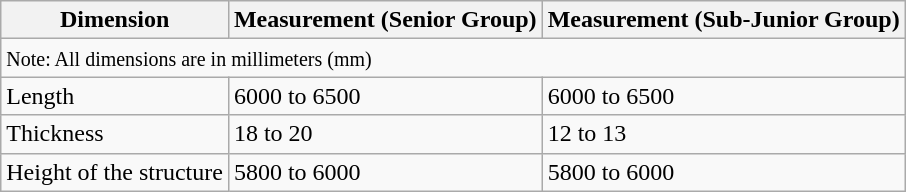<table class="wikitable mw-collapsible mw-collapsed" style="margin-left: auto; margin-right: auto; border: none;">
<tr>
<th>Dimension</th>
<th>Measurement (Senior Group)</th>
<th>Measurement (Sub-Junior Group)</th>
</tr>
<tr>
<td colspan="3"><small>Note: All dimensions are in millimeters (mm)</small></td>
</tr>
<tr>
<td>Length</td>
<td>6000 to 6500</td>
<td>6000 to 6500</td>
</tr>
<tr>
<td>Thickness</td>
<td>18 to 20</td>
<td>12 to 13</td>
</tr>
<tr>
<td>Height of the structure</td>
<td>5800 to 6000</td>
<td>5800 to 6000</td>
</tr>
<tr>
</tr>
</table>
